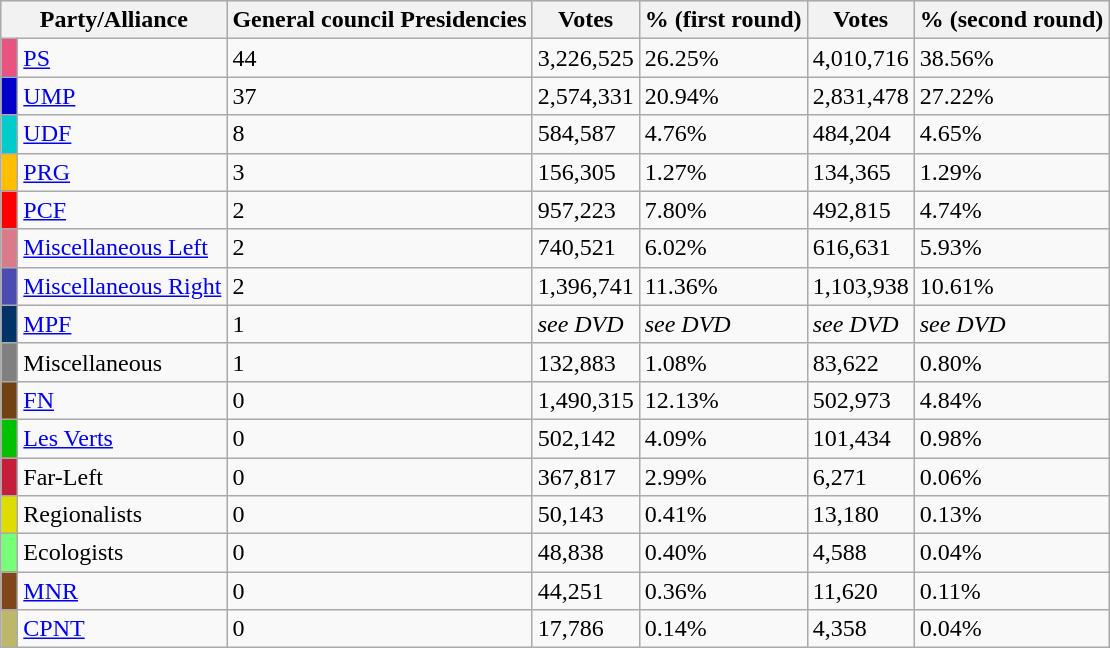<table class="wikitable">
<tr bgcolor=lightgrey>
<th colspan=2>Party/Alliance</th>
<th>General council Presidencies</th>
<th>Votes</th>
<th>% (first round)</th>
<th>Votes</th>
<th>% (second round)</th>
</tr>
<tr>
<td bgcolor="#E75480"> </td>
<td><a href='#'>PS</a></td>
<td>44</td>
<td>3,226,525</td>
<td>26.25%</td>
<td>4,010,716</td>
<td>38.56%</td>
</tr>
<tr>
<td bgcolor="#0000C8"> </td>
<td><a href='#'>UMP</a></td>
<td>37</td>
<td>2,574,331</td>
<td>20.94%</td>
<td>2,831,478</td>
<td>27.22%</td>
</tr>
<tr>
<td bgcolor="#00CCCC"></td>
<td><a href='#'>UDF</a></td>
<td>8</td>
<td>584,587</td>
<td>4.76%</td>
<td>484,204</td>
<td>4.65%</td>
</tr>
<tr>
<td bgcolor="#FFBF00"></td>
<td><a href='#'>PRG</a></td>
<td>3</td>
<td>156,305</td>
<td>1.27%</td>
<td>134,365</td>
<td>1.29%</td>
</tr>
<tr>
<td bgcolor="#FF0000"></td>
<td><a href='#'>PCF</a></td>
<td>2</td>
<td>957,223</td>
<td>7.80%</td>
<td>492,815</td>
<td>4.74%</td>
</tr>
<tr>
<td bgcolor="#DA7B8B"></td>
<td><a href='#'>Miscellaneous Left</a></td>
<td>2</td>
<td>740,521</td>
<td>6.02%</td>
<td>616,631</td>
<td>5.93%</td>
</tr>
<tr>
<td bgcolor="#4C4CB0"></td>
<td><a href='#'>Miscellaneous Right</a></td>
<td>2</td>
<td>1,396,741</td>
<td>11.36%</td>
<td>1,103,938</td>
<td>10.61%</td>
</tr>
<tr>
<td bgcolor="#003366"></td>
<td><a href='#'>MPF</a></td>
<td>1</td>
<td><em>see DVD</em></td>
<td><em>see DVD</em></td>
<td><em>see DVD</em></td>
<td><em>see DVD</em></td>
</tr>
<tr>
<td bgcolor="gray"></td>
<td>Miscellaneous</td>
<td>1</td>
<td>132,883</td>
<td>1.08%</td>
<td>83,622</td>
<td>0.80%</td>
</tr>
<tr>
<td bgcolor="#704214"></td>
<td><a href='#'>FN</a></td>
<td>0</td>
<td>1,490,315</td>
<td>12.13%</td>
<td>502,973</td>
<td>4.84%</td>
</tr>
<tr>
<td bgcolor="#00c000"></td>
<td><a href='#'>Les Verts</a></td>
<td>0</td>
<td>502,142</td>
<td>4.09%</td>
<td>101,434</td>
<td>0.98%</td>
</tr>
<tr>
<td bgcolor="#C41E3A"></td>
<td>Far-Left</td>
<td>0</td>
<td>367,817</td>
<td>2.99%</td>
<td>6,271</td>
<td>0.06%</td>
</tr>
<tr>
<td bgcolor="#dddd00"></td>
<td>Regionalists</td>
<td>0</td>
<td>50,143</td>
<td>0.41%</td>
<td>13,180</td>
<td>0.13%</td>
</tr>
<tr>
<td bgcolor="#77ff77"></td>
<td>Ecologists</td>
<td>0</td>
<td>48,838</td>
<td>0.40%</td>
<td>4,588</td>
<td>0.04%</td>
</tr>
<tr>
<td bgcolor="#80461B"></td>
<td><a href='#'>MNR</a></td>
<td>0</td>
<td>44,251</td>
<td>0.36%</td>
<td>11,620</td>
<td>0.11%</td>
</tr>
<tr>
<td bgcolor="#BDB76B"></td>
<td><a href='#'>CPNT</a></td>
<td>0</td>
<td>17,786</td>
<td>0.14%</td>
<td>4,358</td>
<td>0.04%</td>
</tr>
</table>
